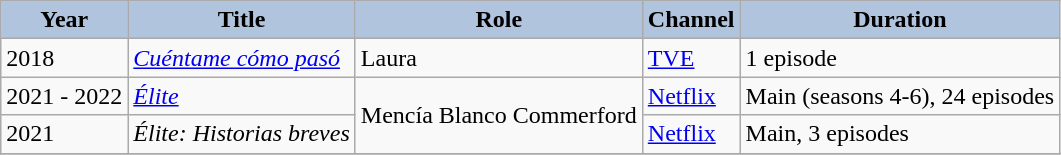<table class="wikitable">
<tr>
<th style="background: #B0C4DE;">Year</th>
<th style="background: #B0C4DE;">Title</th>
<th style="background: #B0C4DE;">Role</th>
<th style="background: #B0C4DE;">Channel</th>
<th style="background: #B0C4DE;">Duration</th>
</tr>
<tr>
<td>2018</td>
<td><em><a href='#'>Cuéntame cómo pasó</a></em></td>
<td>Laura</td>
<td><a href='#'>TVE</a></td>
<td>1 episode</td>
</tr>
<tr>
<td>2021 - 2022</td>
<td><em><a href='#'>Élite</a></em></td>
<td rowspan="2">Mencía Blanco Commerford</td>
<td><a href='#'>Netflix</a></td>
<td>Main (seasons 4-6), 24 episodes</td>
</tr>
<tr>
<td>2021</td>
<td><em>Élite: Historias breves</em></td>
<td><a href='#'>Netflix</a></td>
<td>Main, 3 episodes</td>
</tr>
<tr>
</tr>
</table>
